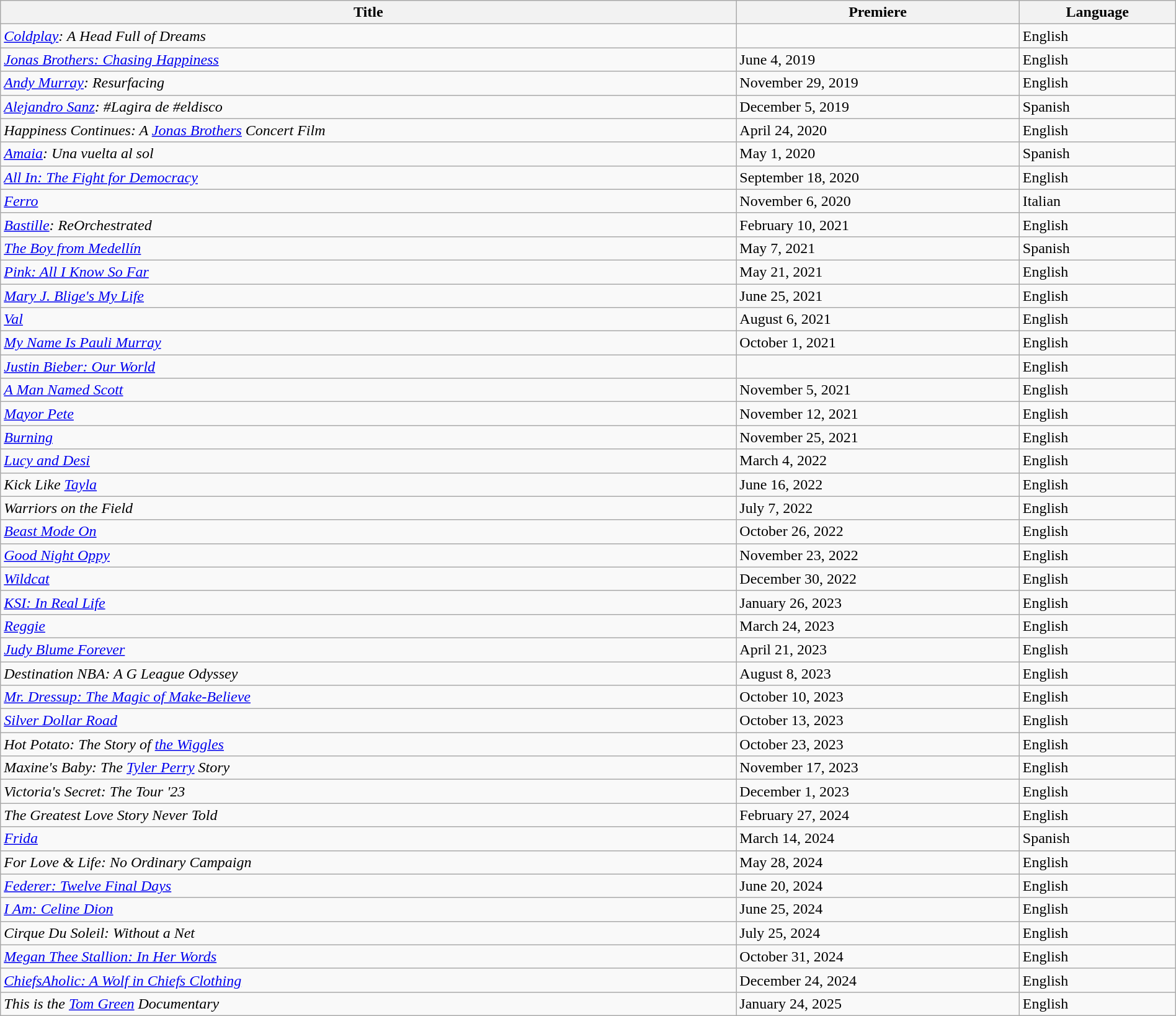<table class="wikitable sortable" style="width:100%;">
<tr>
<th>Title</th>
<th>Premiere</th>
<th>Language</th>
</tr>
<tr>
<td><em><a href='#'>Coldplay</a>: A Head Full of Dreams</em></td>
<td></td>
<td>English</td>
</tr>
<tr>
<td><em><a href='#'>Jonas Brothers: Chasing Happiness</a></em></td>
<td>June 4, 2019</td>
<td>English</td>
</tr>
<tr>
<td><em><a href='#'>Andy Murray</a>: Resurfacing</em></td>
<td>November 29, 2019</td>
<td>English</td>
</tr>
<tr>
<td><em><a href='#'>Alejandro Sanz</a>: #Lagira de #eldisco</em></td>
<td>December 5, 2019</td>
<td>Spanish</td>
</tr>
<tr>
<td><em>Happiness Continues: A <a href='#'>Jonas Brothers</a> Concert Film</em></td>
<td>April 24, 2020</td>
<td>English</td>
</tr>
<tr>
<td><em><a href='#'>Amaia</a>: Una vuelta al sol</em></td>
<td>May 1, 2020</td>
<td>Spanish</td>
</tr>
<tr>
<td><em><a href='#'>All In: The Fight for Democracy</a></em></td>
<td>September 18, 2020</td>
<td>English</td>
</tr>
<tr>
<td><em><a href='#'>Ferro</a></em></td>
<td>November 6, 2020</td>
<td>Italian</td>
</tr>
<tr>
<td><em><a href='#'>Bastille</a>: ReOrchestrated</em></td>
<td>February 10, 2021</td>
<td>English</td>
</tr>
<tr>
<td><em><a href='#'>The Boy from Medellín</a></em></td>
<td>May 7, 2021</td>
<td>Spanish</td>
</tr>
<tr>
<td><em><a href='#'>Pink: All I Know So Far</a></em></td>
<td>May 21, 2021</td>
<td>English</td>
</tr>
<tr>
<td><em><a href='#'>Mary J. Blige's My Life</a></em></td>
<td>June 25, 2021</td>
<td>English</td>
</tr>
<tr>
<td><em><a href='#'>Val</a></em></td>
<td>August 6, 2021</td>
<td>English</td>
</tr>
<tr>
<td><em><a href='#'>My Name Is Pauli Murray</a></em></td>
<td>October 1, 2021</td>
<td>English</td>
</tr>
<tr>
<td><em><a href='#'>Justin Bieber: Our World</a></em></td>
<td></td>
<td>English</td>
</tr>
<tr>
<td><em><a href='#'>A Man Named Scott</a></em></td>
<td>November 5, 2021</td>
<td>English</td>
</tr>
<tr>
<td><em><a href='#'>Mayor Pete</a></em></td>
<td>November 12, 2021</td>
<td>English</td>
</tr>
<tr>
<td><em><a href='#'>Burning</a></em></td>
<td>November 25, 2021</td>
<td>English</td>
</tr>
<tr>
<td><em><a href='#'>Lucy and Desi</a></em></td>
<td>March 4, 2022</td>
<td>English</td>
</tr>
<tr>
<td><em>Kick Like <a href='#'>Tayla</a></em></td>
<td>June 16, 2022</td>
<td>English</td>
</tr>
<tr>
<td><em>Warriors on the Field</em></td>
<td>July 7, 2022</td>
<td>English</td>
</tr>
<tr>
<td><em><a href='#'>Beast Mode On</a></em></td>
<td>October 26, 2022</td>
<td>English</td>
</tr>
<tr>
<td><em><a href='#'>Good Night Oppy</a></em></td>
<td>November 23, 2022</td>
<td>English</td>
</tr>
<tr>
<td><em><a href='#'>Wildcat</a></em></td>
<td>December 30, 2022</td>
<td>English</td>
</tr>
<tr>
<td><em><a href='#'>KSI: In Real Life</a></em></td>
<td>January 26, 2023</td>
<td>English</td>
</tr>
<tr>
<td><em><a href='#'>Reggie</a></em></td>
<td>March 24, 2023</td>
<td>English</td>
</tr>
<tr>
<td><em><a href='#'>Judy Blume Forever</a></em></td>
<td>April 21, 2023</td>
<td>English</td>
</tr>
<tr>
<td><em>Destination NBA: A G League Odyssey</em></td>
<td>August 8, 2023</td>
<td>English</td>
</tr>
<tr>
<td><em><a href='#'>Mr. Dressup: The Magic of Make-Believe</a></em></td>
<td>October 10, 2023</td>
<td>English</td>
</tr>
<tr>
<td><em><a href='#'>Silver Dollar Road</a></em></td>
<td>October 13, 2023</td>
<td>English</td>
</tr>
<tr>
<td><em>Hot Potato: The Story of <a href='#'>the Wiggles</a></em></td>
<td>October 23, 2023</td>
<td>English</td>
</tr>
<tr>
<td><em>Maxine's Baby: The <a href='#'>Tyler Perry</a> Story</em></td>
<td>November 17, 2023</td>
<td>English</td>
</tr>
<tr>
<td><em>Victoria's Secret: The Tour '23</em></td>
<td>December 1, 2023</td>
<td>English</td>
</tr>
<tr>
<td><em>The Greatest Love Story Never Told</em></td>
<td>February 27, 2024</td>
<td>English</td>
</tr>
<tr>
<td><em><a href='#'>Frida</a></em></td>
<td>March 14, 2024</td>
<td>Spanish</td>
</tr>
<tr>
<td><em>For Love & Life: No Ordinary Campaign</em></td>
<td>May 28, 2024</td>
<td>English</td>
</tr>
<tr>
<td><em><a href='#'>Federer: Twelve Final Days</a></em></td>
<td>June 20, 2024</td>
<td>English</td>
</tr>
<tr>
<td><em><a href='#'>I Am: Celine Dion</a></em></td>
<td>June 25, 2024</td>
<td>English</td>
</tr>
<tr>
<td><em>Cirque Du Soleil: Without a Net</em></td>
<td>July 25, 2024</td>
<td>English</td>
</tr>
<tr>
<td><em><a href='#'>Megan Thee Stallion: In Her Words</a></em></td>
<td>October 31, 2024</td>
<td>English</td>
</tr>
<tr>
<td><em><a href='#'>ChiefsAholic: A Wolf in Chiefs Clothing</a></em></td>
<td>December 24, 2024</td>
<td>English</td>
</tr>
<tr>
<td><em>This is the <a href='#'>Tom Green</a> Documentary</em></td>
<td>January 24, 2025</td>
<td>English</td>
</tr>
</table>
